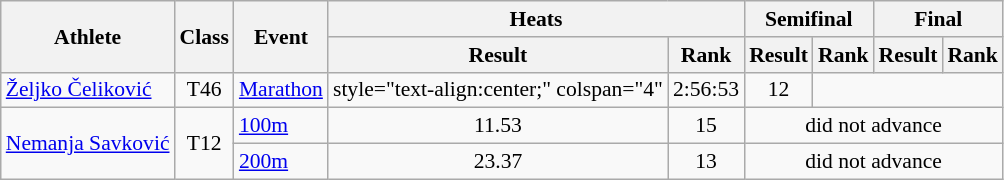<table class=wikitable style="font-size:90%">
<tr>
<th rowspan="2">Athlete</th>
<th rowspan="2">Class</th>
<th rowspan="2">Event</th>
<th colspan="2">Heats</th>
<th colspan="2">Semifinal</th>
<th colspan="3">Final</th>
</tr>
<tr>
<th>Result</th>
<th>Rank</th>
<th>Result</th>
<th>Rank</th>
<th>Result</th>
<th>Rank</th>
</tr>
<tr>
<td><a href='#'>Željko Čeliković</a></td>
<td style="text-align:center;">T46</td>
<td><a href='#'>Marathon</a></td>
<td>style="text-align:center;" colspan="4" </td>
<td style="text-align:center;">2:56:53</td>
<td style="text-align:center;">12</td>
</tr>
<tr>
<td rowspan="2"><a href='#'>Nemanja Savković</a></td>
<td rowspan="2" style="text-align:center;">T12</td>
<td><a href='#'>100m</a></td>
<td style="text-align:center;">11.53</td>
<td style="text-align:center;">15</td>
<td style="text-align:center;" colspan="4">did not advance</td>
</tr>
<tr>
<td><a href='#'>200m</a></td>
<td style="text-align:center;">23.37</td>
<td style="text-align:center;">13</td>
<td style="text-align:center;" colspan="4">did not advance</td>
</tr>
</table>
